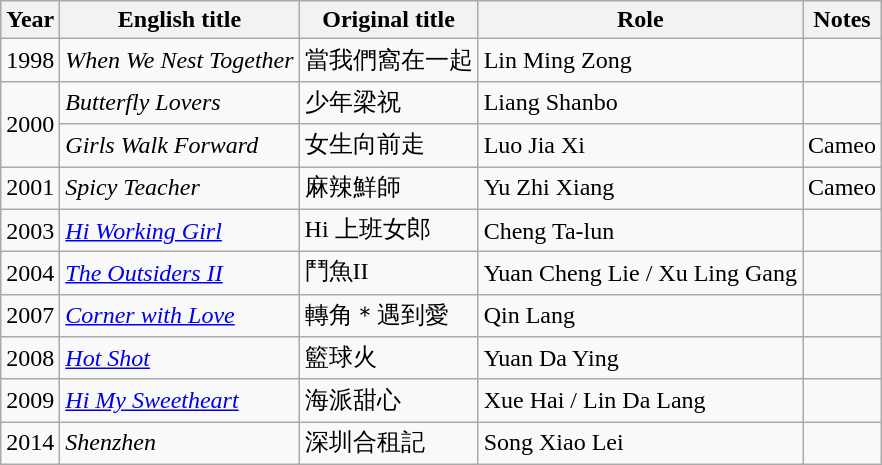<table class="wikitable sortable">
<tr>
<th>Year</th>
<th>English title</th>
<th>Original title</th>
<th>Role</th>
<th class="unsortable">Notes</th>
</tr>
<tr>
<td>1998</td>
<td><em>When We Nest Together</em></td>
<td>當我們窩在一起</td>
<td>Lin Ming Zong</td>
<td></td>
</tr>
<tr>
<td rowspan="2">2000</td>
<td><em>Butterfly Lovers</em></td>
<td>少年梁祝</td>
<td>Liang Shanbo</td>
<td></td>
</tr>
<tr>
<td><em>Girls Walk Forward</em></td>
<td>女生向前走</td>
<td>Luo Jia Xi</td>
<td>Cameo</td>
</tr>
<tr>
<td>2001</td>
<td><em>Spicy Teacher</em></td>
<td>麻辣鮮師</td>
<td>Yu Zhi Xiang</td>
<td>Cameo</td>
</tr>
<tr>
<td>2003</td>
<td><em><a href='#'>Hi Working Girl</a></em></td>
<td>Hi 上班女郎</td>
<td>Cheng Ta-lun</td>
<td></td>
</tr>
<tr>
<td>2004</td>
<td><em><a href='#'>The Outsiders II</a></em></td>
<td>鬥魚II</td>
<td>Yuan Cheng Lie / Xu Ling Gang</td>
<td></td>
</tr>
<tr>
<td>2007</td>
<td><em><a href='#'>Corner with Love</a></em></td>
<td>轉角＊遇到愛</td>
<td>Qin Lang</td>
<td></td>
</tr>
<tr>
<td>2008</td>
<td><em><a href='#'>Hot Shot</a></em></td>
<td>籃球火</td>
<td>Yuan Da Ying</td>
<td></td>
</tr>
<tr>
<td>2009</td>
<td><em><a href='#'>Hi My Sweetheart</a></em></td>
<td>海派甜心</td>
<td>Xue Hai  / Lin Da Lang</td>
<td></td>
</tr>
<tr>
<td>2014</td>
<td><em>Shenzhen</em></td>
<td>深圳合租記</td>
<td>Song Xiao Lei</td>
<td></td>
</tr>
</table>
